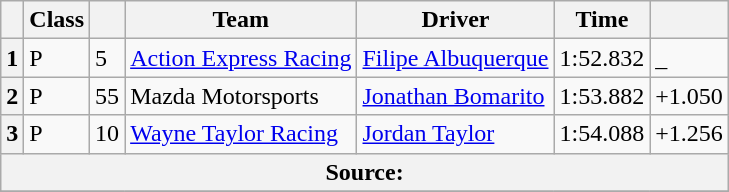<table class="wikitable">
<tr>
<th scope="col"></th>
<th scope="col">Class</th>
<th scope="col"></th>
<th scope="col">Team</th>
<th scope="col">Driver</th>
<th scope="col">Time</th>
<th scope="col"></th>
</tr>
<tr>
<th scope="row">1</th>
<td>P</td>
<td>5</td>
<td><a href='#'>Action Express Racing</a></td>
<td><a href='#'>Filipe Albuquerque</a></td>
<td>1:52.832</td>
<td>_</td>
</tr>
<tr>
<th scope="row">2</th>
<td>P</td>
<td>55</td>
<td>Mazda Motorsports</td>
<td><a href='#'>Jonathan Bomarito</a></td>
<td>1:53.882</td>
<td>+1.050</td>
</tr>
<tr>
<th scope="row">3</th>
<td>P</td>
<td>10</td>
<td><a href='#'>Wayne Taylor Racing</a></td>
<td><a href='#'>Jordan Taylor</a></td>
<td>1:54.088</td>
<td>+1.256</td>
</tr>
<tr>
<th colspan="7">Source:</th>
</tr>
<tr>
</tr>
</table>
